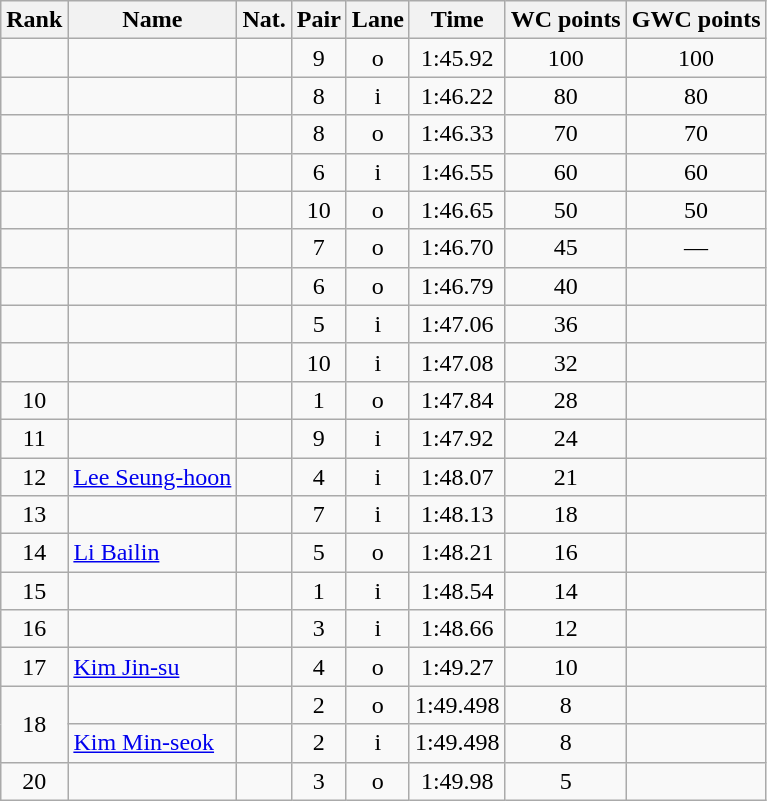<table class="wikitable sortable" style="text-align:center">
<tr>
<th>Rank</th>
<th>Name</th>
<th>Nat.</th>
<th>Pair</th>
<th>Lane</th>
<th>Time</th>
<th>WC points</th>
<th>GWC points</th>
</tr>
<tr>
<td></td>
<td align=left></td>
<td></td>
<td>9</td>
<td>o</td>
<td>1:45.92</td>
<td>100</td>
<td>100</td>
</tr>
<tr>
<td></td>
<td align=left></td>
<td></td>
<td>8</td>
<td>i</td>
<td>1:46.22</td>
<td>80</td>
<td>80</td>
</tr>
<tr>
<td></td>
<td align=left></td>
<td></td>
<td>8</td>
<td>o</td>
<td>1:46.33</td>
<td>70</td>
<td>70</td>
</tr>
<tr>
<td></td>
<td align=left></td>
<td></td>
<td>6</td>
<td>i</td>
<td>1:46.55</td>
<td>60</td>
<td>60</td>
</tr>
<tr>
<td></td>
<td align=left></td>
<td></td>
<td>10</td>
<td>o</td>
<td>1:46.65</td>
<td>50</td>
<td>50</td>
</tr>
<tr>
<td></td>
<td align=left></td>
<td></td>
<td>7</td>
<td>o</td>
<td>1:46.70</td>
<td>45</td>
<td>—</td>
</tr>
<tr>
<td></td>
<td align=left></td>
<td></td>
<td>6</td>
<td>o</td>
<td>1:46.79</td>
<td>40</td>
<td></td>
</tr>
<tr>
<td></td>
<td align=left></td>
<td></td>
<td>5</td>
<td>i</td>
<td>1:47.06</td>
<td>36</td>
<td></td>
</tr>
<tr>
<td></td>
<td align=left></td>
<td></td>
<td>10</td>
<td>i</td>
<td>1:47.08</td>
<td>32</td>
<td></td>
</tr>
<tr>
<td>10</td>
<td align=left></td>
<td></td>
<td>1</td>
<td>o</td>
<td>1:47.84</td>
<td>28</td>
<td></td>
</tr>
<tr>
<td>11</td>
<td align=left></td>
<td></td>
<td>9</td>
<td>i</td>
<td>1:47.92</td>
<td>24</td>
<td></td>
</tr>
<tr>
<td>12</td>
<td align=left><a href='#'>Lee Seung-hoon</a></td>
<td></td>
<td>4</td>
<td>i</td>
<td>1:48.07</td>
<td>21</td>
<td></td>
</tr>
<tr>
<td>13</td>
<td align=left></td>
<td></td>
<td>7</td>
<td>i</td>
<td>1:48.13</td>
<td>18</td>
<td></td>
</tr>
<tr>
<td>14</td>
<td align=left><a href='#'>Li Bailin</a></td>
<td></td>
<td>5</td>
<td>o</td>
<td>1:48.21</td>
<td>16</td>
<td></td>
</tr>
<tr>
<td>15</td>
<td align=left></td>
<td></td>
<td>1</td>
<td>i</td>
<td>1:48.54</td>
<td>14</td>
<td></td>
</tr>
<tr>
<td>16</td>
<td align=left></td>
<td></td>
<td>3</td>
<td>i</td>
<td>1:48.66</td>
<td>12</td>
<td></td>
</tr>
<tr>
<td>17</td>
<td align=left><a href='#'>Kim Jin-su</a></td>
<td></td>
<td>4</td>
<td>o</td>
<td>1:49.27</td>
<td>10</td>
<td></td>
</tr>
<tr>
<td rowspan=2>18</td>
<td align=left></td>
<td></td>
<td>2</td>
<td>o</td>
<td>1:49.498</td>
<td>8</td>
<td></td>
</tr>
<tr>
<td align=left><a href='#'>Kim Min-seok</a></td>
<td></td>
<td>2</td>
<td>i</td>
<td>1:49.498</td>
<td>8</td>
<td></td>
</tr>
<tr>
<td>20</td>
<td align=left></td>
<td></td>
<td>3</td>
<td>o</td>
<td>1:49.98</td>
<td>5</td>
<td></td>
</tr>
</table>
